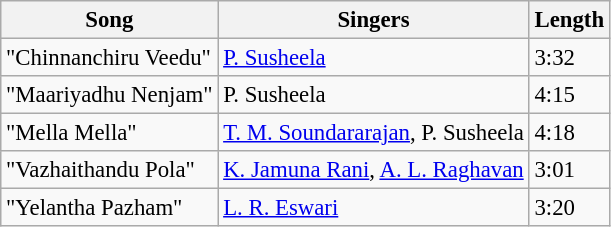<table class="wikitable" style="font-size:95%;">
<tr>
<th>Song</th>
<th>Singers</th>
<th>Length</th>
</tr>
<tr>
<td>"Chinnanchiru Veedu"</td>
<td><a href='#'>P. Susheela</a></td>
<td>3:32</td>
</tr>
<tr>
<td>"Maariyadhu Nenjam"</td>
<td>P. Susheela</td>
<td>4:15</td>
</tr>
<tr>
<td>"Mella Mella"</td>
<td><a href='#'>T. M. Soundararajan</a>, P. Susheela</td>
<td>4:18</td>
</tr>
<tr>
<td>"Vazhaithandu Pola"</td>
<td><a href='#'>K. Jamuna Rani</a>, <a href='#'>A. L. Raghavan</a></td>
<td>3:01</td>
</tr>
<tr>
<td>"Yelantha Pazham"</td>
<td><a href='#'>L. R. Eswari</a></td>
<td>3:20</td>
</tr>
</table>
